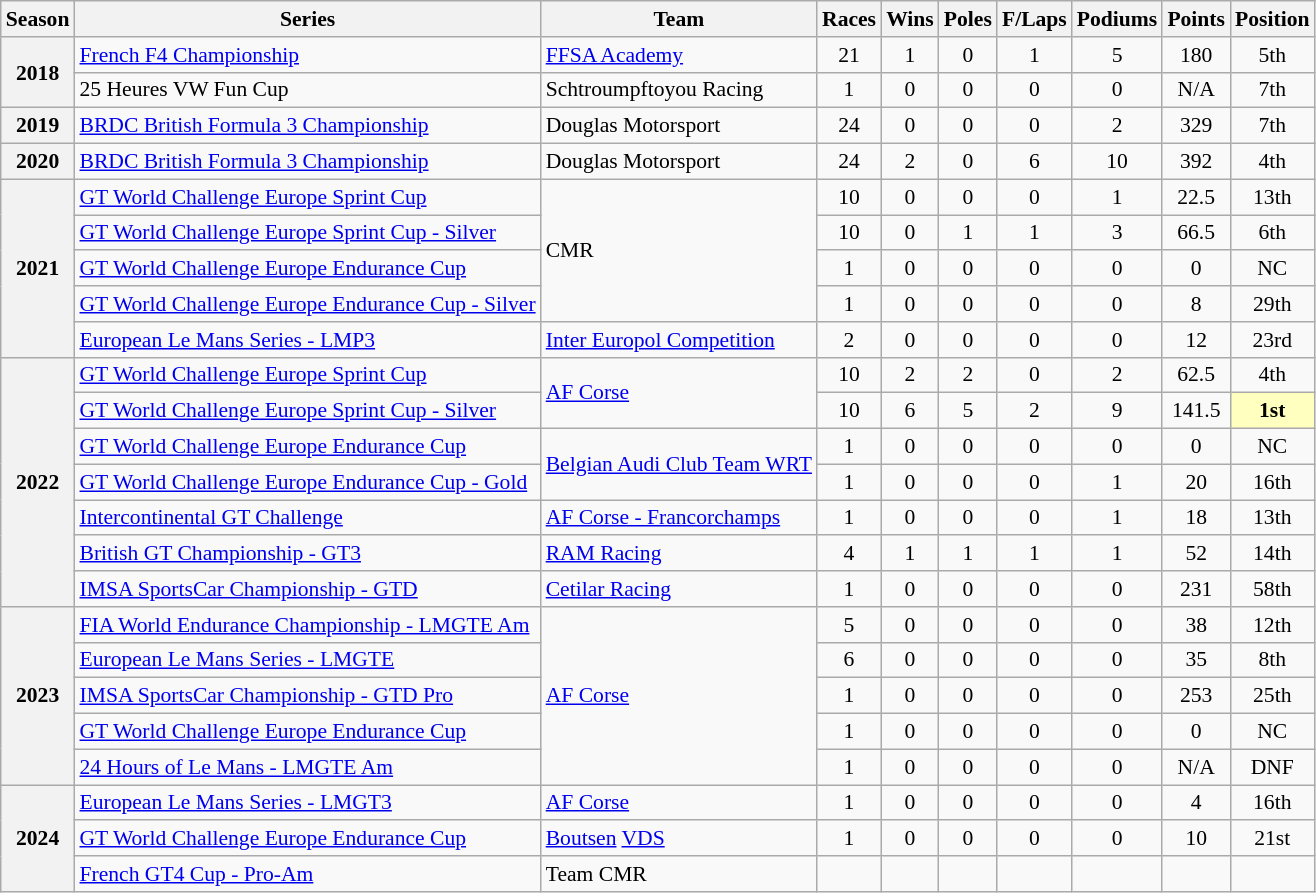<table class="wikitable" style="font-size: 90%; text-align:center">
<tr>
<th>Season</th>
<th>Series</th>
<th>Team</th>
<th>Races</th>
<th>Wins</th>
<th>Poles</th>
<th>F/Laps</th>
<th>Podiums</th>
<th>Points</th>
<th>Position</th>
</tr>
<tr>
<th rowspan="2">2018</th>
<td align="left"><a href='#'>French F4 Championship</a></td>
<td align="left"><a href='#'>FFSA Academy</a></td>
<td>21</td>
<td>1</td>
<td>0</td>
<td>1</td>
<td>5</td>
<td>180</td>
<td>5th</td>
</tr>
<tr>
<td align="left">25 Heures VW Fun Cup</td>
<td align="left">Schtroumpftoyou Racing</td>
<td>1</td>
<td>0</td>
<td>0</td>
<td>0</td>
<td>0</td>
<td>N/A</td>
<td>7th</td>
</tr>
<tr>
<th>2019</th>
<td align="left"><a href='#'>BRDC British Formula 3 Championship</a></td>
<td align="left">Douglas Motorsport</td>
<td>24</td>
<td>0</td>
<td>0</td>
<td>0</td>
<td>2</td>
<td>329</td>
<td>7th</td>
</tr>
<tr>
<th>2020</th>
<td align="left"><a href='#'>BRDC British Formula 3 Championship</a></td>
<td align="left">Douglas Motorsport</td>
<td>24</td>
<td>2</td>
<td>0</td>
<td>6</td>
<td>10</td>
<td>392</td>
<td>4th</td>
</tr>
<tr>
<th rowspan="5">2021</th>
<td align="left"><a href='#'>GT World Challenge Europe Sprint Cup</a></td>
<td rowspan="4" align="left">CMR</td>
<td>10</td>
<td>0</td>
<td>0</td>
<td>0</td>
<td>1</td>
<td>22.5</td>
<td>13th</td>
</tr>
<tr>
<td align="left"><a href='#'>GT World Challenge Europe Sprint Cup - Silver</a></td>
<td>10</td>
<td>0</td>
<td>1</td>
<td>1</td>
<td>3</td>
<td>66.5</td>
<td>6th</td>
</tr>
<tr>
<td align="left"><a href='#'>GT World Challenge Europe Endurance Cup</a></td>
<td>1</td>
<td>0</td>
<td>0</td>
<td>0</td>
<td>0</td>
<td>0</td>
<td>NC</td>
</tr>
<tr>
<td align="left"><a href='#'>GT World Challenge Europe Endurance Cup - Silver</a></td>
<td>1</td>
<td>0</td>
<td>0</td>
<td>0</td>
<td>0</td>
<td>8</td>
<td>29th</td>
</tr>
<tr>
<td align="left"><a href='#'>European Le Mans Series - LMP3</a></td>
<td align="left"><a href='#'>Inter Europol Competition</a></td>
<td>2</td>
<td>0</td>
<td>0</td>
<td>0</td>
<td>0</td>
<td>12</td>
<td>23rd</td>
</tr>
<tr>
<th rowspan="7">2022</th>
<td align="left"><a href='#'>GT World Challenge Europe Sprint Cup</a></td>
<td rowspan=2 align="left"><a href='#'>AF Corse</a></td>
<td>10</td>
<td>2</td>
<td>2</td>
<td>0</td>
<td>2</td>
<td>62.5</td>
<td>4th</td>
</tr>
<tr>
<td align="left"><a href='#'>GT World Challenge Europe Sprint Cup - Silver</a></td>
<td>10</td>
<td>6</td>
<td>5</td>
<td>2</td>
<td>9</td>
<td>141.5</td>
<td style="background:#FFFFBF;"><strong>1st</strong></td>
</tr>
<tr>
<td align="left"><a href='#'>GT World Challenge Europe Endurance Cup</a></td>
<td rowspan="2" align="left"><a href='#'>Belgian Audi Club Team WRT</a></td>
<td>1</td>
<td>0</td>
<td>0</td>
<td>0</td>
<td>0</td>
<td>0</td>
<td>NC</td>
</tr>
<tr>
<td align="left"><a href='#'>GT World Challenge Europe Endurance Cup - Gold</a></td>
<td>1</td>
<td>0</td>
<td>0</td>
<td>0</td>
<td>1</td>
<td>20</td>
<td>16th</td>
</tr>
<tr>
<td align=left><a href='#'>Intercontinental GT Challenge</a></td>
<td align="left"><a href='#'>AF Corse - Francorchamps</a></td>
<td>1</td>
<td>0</td>
<td>0</td>
<td>0</td>
<td>1</td>
<td>18</td>
<td>13th</td>
</tr>
<tr>
<td align="left"><a href='#'>British GT Championship - GT3</a></td>
<td align="left"><a href='#'>RAM Racing</a></td>
<td>4</td>
<td>1</td>
<td>1</td>
<td>1</td>
<td>1</td>
<td>52</td>
<td>14th</td>
</tr>
<tr>
<td align="left"><a href='#'>IMSA SportsCar Championship - GTD</a></td>
<td align="left"><a href='#'>Cetilar Racing</a></td>
<td>1</td>
<td>0</td>
<td>0</td>
<td>0</td>
<td>0</td>
<td>231</td>
<td>58th</td>
</tr>
<tr>
<th rowspan="5">2023</th>
<td align="left"><a href='#'>FIA World Endurance Championship - LMGTE Am</a></td>
<td rowspan="5" align="left"><a href='#'>AF Corse</a></td>
<td>5</td>
<td>0</td>
<td>0</td>
<td>0</td>
<td>0</td>
<td>38</td>
<td>12th</td>
</tr>
<tr>
<td align=left><a href='#'>European Le Mans Series - LMGTE</a></td>
<td>6</td>
<td>0</td>
<td>0</td>
<td>0</td>
<td>0</td>
<td>35</td>
<td>8th</td>
</tr>
<tr>
<td align=left><a href='#'>IMSA SportsCar Championship - GTD Pro</a></td>
<td>1</td>
<td>0</td>
<td>0</td>
<td>0</td>
<td>0</td>
<td>253</td>
<td>25th</td>
</tr>
<tr>
<td align=left><a href='#'>GT World Challenge Europe Endurance Cup</a></td>
<td>1</td>
<td>0</td>
<td>0</td>
<td>0</td>
<td>0</td>
<td>0</td>
<td>NC</td>
</tr>
<tr>
<td align=left><a href='#'>24 Hours of Le Mans - LMGTE Am</a></td>
<td>1</td>
<td>0</td>
<td>0</td>
<td>0</td>
<td>0</td>
<td>N/A</td>
<td>DNF</td>
</tr>
<tr>
<th rowspan="3">2024</th>
<td align=left><a href='#'>European Le Mans Series - LMGT3</a></td>
<td align=left><a href='#'>AF Corse</a></td>
<td>1</td>
<td>0</td>
<td>0</td>
<td>0</td>
<td>0</td>
<td>4</td>
<td>16th</td>
</tr>
<tr>
<td align=left><a href='#'>GT World Challenge Europe Endurance Cup</a></td>
<td align=left><a href='#'>Boutsen</a> <a href='#'>VDS</a></td>
<td>1</td>
<td>0</td>
<td>0</td>
<td>0</td>
<td>0</td>
<td>10</td>
<td>21st</td>
</tr>
<tr>
<td align=left><a href='#'>French GT4 Cup - Pro-Am</a></td>
<td align=left>Team CMR</td>
<td></td>
<td></td>
<td></td>
<td></td>
<td></td>
<td></td>
<td></td>
</tr>
</table>
